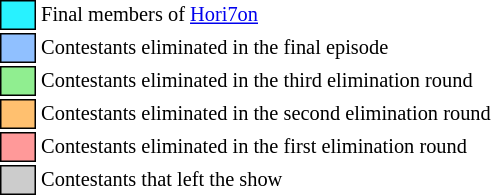<table class="toccolours" style="font-size: 85%; white-space: nowrap;">
<tr>
<td style="background:#28F2FF; border: 1px solid black;">      </td>
<td>Final members of <a href='#'>Hori7on</a></td>
</tr>
<tr>
<td style="background:#90C0FF; border: 1px solid black;">      </td>
<td>Contestants eliminated in the final episode</td>
</tr>
<tr>
<td style="background:#90EE90; border: 1px solid black;">      </td>
<td>Contestants eliminated in the third elimination round</td>
</tr>
<tr>
<td style="background:#FFC06F; border: 1px solid black;">      </td>
<td>Contestants eliminated in the second elimination round</td>
</tr>
<tr>
<td style="background:#FF9999; border: 1px solid black;">      </td>
<td>Contestants eliminated in the first elimination round</td>
</tr>
<tr>
<td style="background:#CCCCCC; border: 1px solid black;">      </td>
<td>Contestants that left the show</td>
</tr>
</table>
